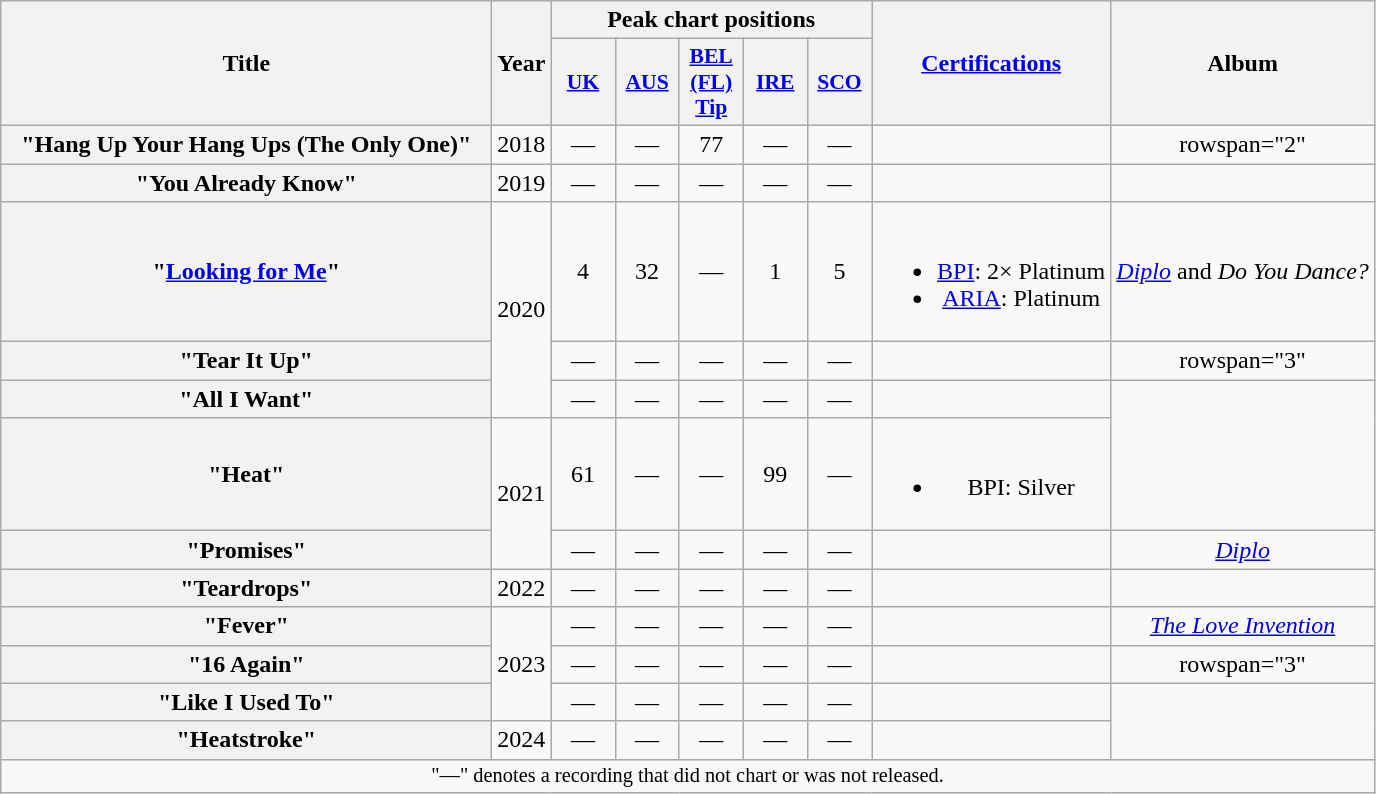<table class="wikitable plainrowheaders" style="text-align:center;">
<tr>
<th scope="col" rowspan="2" style="width:20em;">Title</th>
<th scope="col" rowspan="2" style="width:1em;">Year</th>
<th scope="col" colspan="5">Peak chart positions</th>
<th scope="col" rowspan="2"><a href='#'>Certifications</a></th>
<th scope="col" rowspan="2">Album</th>
</tr>
<tr>
<th scope="col" style="width:2.5em;font-size:90%;"><a href='#'>UK</a><br></th>
<th scope="col" style="width:2.5em;font-size:90%;"><a href='#'>AUS</a><br></th>
<th scope="col" style="width:2.5em;font-size:90%;"><a href='#'>BEL<br>(FL)<br>Tip</a><br></th>
<th scope="col" style="width:2.5em;font-size:90%;"><a href='#'>IRE</a><br></th>
<th scope="col" style="width:2.5em;font-size:90%;"><a href='#'>SCO</a><br></th>
</tr>
<tr>
<th scope="row">"Hang Up Your Hang Ups (The Only One)"<br></th>
<td>2018</td>
<td>—</td>
<td>—</td>
<td>77</td>
<td>—</td>
<td>—</td>
<td></td>
<td>rowspan="2" </td>
</tr>
<tr>
<th scope="row">"You Already Know"<br></th>
<td>2019</td>
<td>—</td>
<td>—</td>
<td>—</td>
<td>—</td>
<td>—</td>
<td></td>
</tr>
<tr>
<th scope="row">"<a href='#'>Looking for Me</a>"<br></th>
<td rowspan="3">2020</td>
<td>4</td>
<td>32</td>
<td>—</td>
<td>1</td>
<td>5</td>
<td><br><ul><li><a href='#'>BPI</a>: 2× Platinum</li><li><a href='#'>ARIA</a>: Platinum</li></ul></td>
<td><em><a href='#'>Diplo</a></em> and <em>Do You Dance?</em></td>
</tr>
<tr>
<th scope="row">"Tear It Up"<br></th>
<td>—</td>
<td>—</td>
<td>—</td>
<td>—</td>
<td>—</td>
<td></td>
<td>rowspan="3" </td>
</tr>
<tr>
<th scope="row">"All I Want"<br></th>
<td>—</td>
<td>—</td>
<td>—</td>
<td>—</td>
<td>—</td>
<td></td>
</tr>
<tr>
<th scope="row">"Heat"<br></th>
<td rowspan="2">2021</td>
<td>61</td>
<td>—</td>
<td>—</td>
<td>99<br></td>
<td>—</td>
<td><br><ul><li>BPI: Silver</li></ul></td>
</tr>
<tr>
<th scope="row">"Promises" <br></th>
<td>―</td>
<td>―</td>
<td>―</td>
<td>―</td>
<td>―</td>
<td></td>
<td><em><a href='#'>Diplo</a></em></td>
</tr>
<tr>
<th scope="row">"Teardrops"<br></th>
<td>2022</td>
<td>―</td>
<td>―</td>
<td>―</td>
<td>―</td>
<td>―</td>
<td></td>
<td></td>
</tr>
<tr>
<th scope="row">"Fever"<br></th>
<td rowspan="3">2023</td>
<td>―</td>
<td>―</td>
<td>―</td>
<td>―</td>
<td>―</td>
<td></td>
<td><em><a href='#'>The Love Invention</a></em></td>
</tr>
<tr>
<th scope="row">"16 Again"<br></th>
<td>―</td>
<td>―</td>
<td>―</td>
<td>―</td>
<td>―</td>
<td></td>
<td>rowspan="3" </td>
</tr>
<tr>
<th scope="row">"Like I Used To"<br></th>
<td>―</td>
<td>―</td>
<td>―</td>
<td>―</td>
<td>―</td>
<td></td>
</tr>
<tr>
<th scope="row">"Heatstroke"<br></th>
<td>2024</td>
<td>―</td>
<td>―</td>
<td>―</td>
<td>―</td>
<td>―</td>
<td></td>
</tr>
<tr>
<td colspan="9" style="font-size:85%">"—" denotes a recording that did not chart or was not released.</td>
</tr>
</table>
